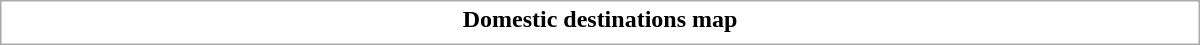<table class="collapsible uncollapsed" style="border:1px #aaa solid; width:50em; margin:0.2em auto">
<tr>
<th>Domestic destinations map</th>
</tr>
<tr>
<td></td>
</tr>
</table>
